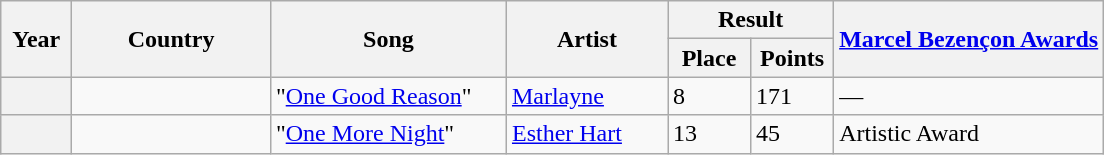<table class="wikitable plainrowheaders">
<tr>
<th rowspan="2" scope="col" style="width:2.5em;">Year</th>
<th rowspan="2" width="125px" scope="col">Country</th>
<th rowspan="2" width="150px" scope="col">Song</th>
<th rowspan="2" width="100px" scope="col">Artist</th>
<th colspan="2" scope="col">Result</th>
<th rowspan="2"><a href='#'>Marcel Bezençon Awards</a></th>
</tr>
<tr>
<th scope="col" style="width:3em;">Place</th>
<th scope="col" style="width:3em;">Points</th>
</tr>
<tr>
<th scope="row"></th>
<td></td>
<td>"<a href='#'>One Good Reason</a>"</td>
<td><a href='#'>Marlayne</a></td>
<td>8</td>
<td>171</td>
<td>—</td>
</tr>
<tr>
<th scope="row"></th>
<td></td>
<td>"<a href='#'>One More Night</a>"</td>
<td><a href='#'>Esther Hart</a></td>
<td>13</td>
<td>45</td>
<td>Artistic Award</td>
</tr>
</table>
